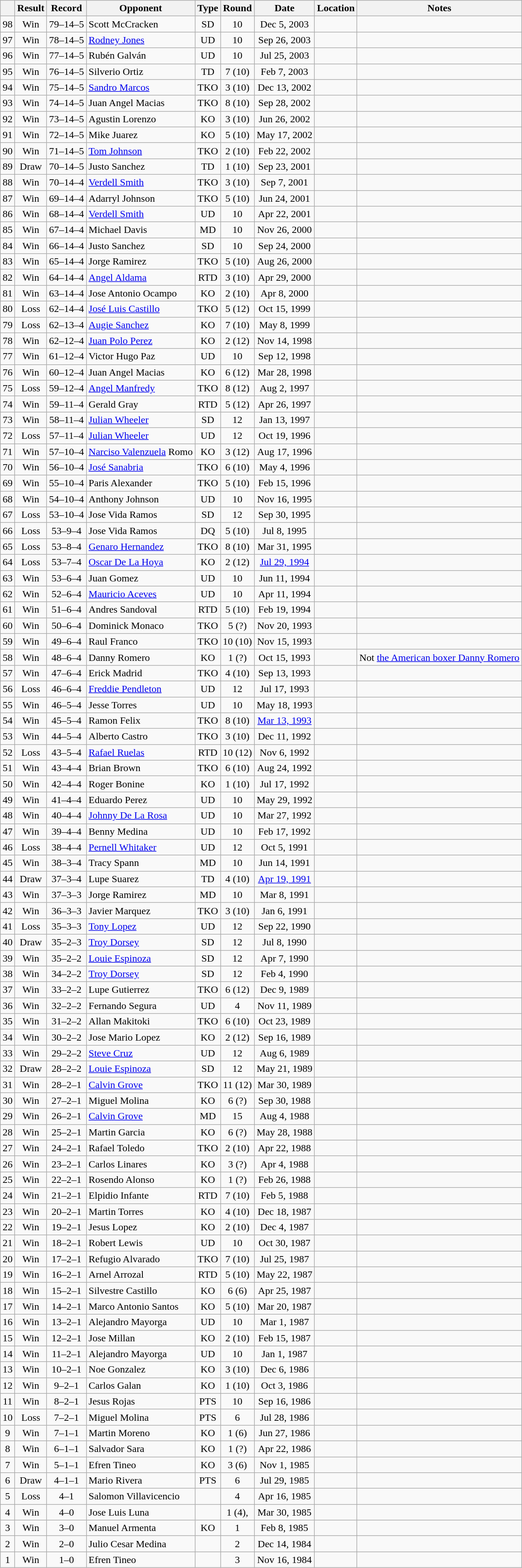<table class="wikitable" style="text-align:center">
<tr>
<th></th>
<th>Result</th>
<th>Record</th>
<th>Opponent</th>
<th>Type</th>
<th>Round</th>
<th>Date</th>
<th>Location</th>
<th>Notes</th>
</tr>
<tr>
<td>98</td>
<td>Win</td>
<td>79–14–5</td>
<td align=left>Scott McCracken</td>
<td>SD</td>
<td>10</td>
<td>Dec 5, 2003</td>
<td style="text-align:left;"></td>
<td></td>
</tr>
<tr>
<td>97</td>
<td>Win</td>
<td>78–14–5</td>
<td align=left><a href='#'>Rodney Jones</a></td>
<td>UD</td>
<td>10</td>
<td>Sep 26, 2003</td>
<td style="text-align:left;"></td>
<td></td>
</tr>
<tr>
<td>96</td>
<td>Win</td>
<td>77–14–5</td>
<td align=left>Rubén Galván</td>
<td>UD</td>
<td>10</td>
<td>Jul 25, 2003</td>
<td style="text-align:left;"></td>
<td></td>
</tr>
<tr>
<td>95</td>
<td>Win</td>
<td>76–14–5</td>
<td align=left>Silverio Ortiz</td>
<td>TD</td>
<td>7 (10)</td>
<td>Feb 7, 2003</td>
<td style="text-align:left;"></td>
<td></td>
</tr>
<tr>
<td>94</td>
<td>Win</td>
<td>75–14–5</td>
<td align=left><a href='#'>Sandro Marcos</a></td>
<td>TKO</td>
<td>3 (10)</td>
<td>Dec 13, 2002</td>
<td style="text-align:left;"></td>
<td></td>
</tr>
<tr>
<td>93</td>
<td>Win</td>
<td>74–14–5</td>
<td align=left>Juan Angel Macias</td>
<td>TKO</td>
<td>8 (10)</td>
<td>Sep 28, 2002</td>
<td style="text-align:left;"></td>
<td></td>
</tr>
<tr>
<td>92</td>
<td>Win</td>
<td>73–14–5</td>
<td align=left>Agustin Lorenzo</td>
<td>KO</td>
<td>3 (10)</td>
<td>Jun 26, 2002</td>
<td style="text-align:left;"></td>
<td></td>
</tr>
<tr>
<td>91</td>
<td>Win</td>
<td>72–14–5</td>
<td align=left>Mike Juarez</td>
<td>KO</td>
<td>5 (10)</td>
<td>May 17, 2002</td>
<td style="text-align:left;"></td>
<td></td>
</tr>
<tr>
<td>90</td>
<td>Win</td>
<td>71–14–5</td>
<td align=left><a href='#'>Tom Johnson</a></td>
<td>TKO</td>
<td>2 (10)</td>
<td>Feb 22, 2002</td>
<td style="text-align:left;"></td>
<td></td>
</tr>
<tr>
<td>89</td>
<td>Draw</td>
<td>70–14–5</td>
<td align=left>Justo Sanchez</td>
<td>TD</td>
<td>1 (10)</td>
<td>Sep 23, 2001</td>
<td style="text-align:left;"></td>
<td></td>
</tr>
<tr>
<td>88</td>
<td>Win</td>
<td>70–14–4</td>
<td align=left><a href='#'>Verdell Smith</a></td>
<td>TKO</td>
<td>3 (10)</td>
<td>Sep 7, 2001</td>
<td style="text-align:left;"></td>
<td></td>
</tr>
<tr>
<td>87</td>
<td>Win</td>
<td>69–14–4</td>
<td align=left>Adarryl Johnson</td>
<td>TKO</td>
<td>5 (10)</td>
<td>Jun 24, 2001</td>
<td style="text-align:left;"></td>
<td></td>
</tr>
<tr>
<td>86</td>
<td>Win</td>
<td>68–14–4</td>
<td align=left><a href='#'>Verdell Smith</a></td>
<td>UD</td>
<td>10</td>
<td>Apr 22, 2001</td>
<td style="text-align:left;"></td>
<td></td>
</tr>
<tr>
<td>85</td>
<td>Win</td>
<td>67–14–4</td>
<td align=left>Michael Davis</td>
<td>MD</td>
<td>10</td>
<td>Nov 26, 2000</td>
<td style="text-align:left;"></td>
<td></td>
</tr>
<tr>
<td>84</td>
<td>Win</td>
<td>66–14–4</td>
<td align=left>Justo Sanchez</td>
<td>SD</td>
<td>10</td>
<td>Sep 24, 2000</td>
<td style="text-align:left;"></td>
<td></td>
</tr>
<tr>
<td>83</td>
<td>Win</td>
<td>65–14–4</td>
<td align=left>Jorge Ramirez</td>
<td>TKO</td>
<td>5 (10)</td>
<td>Aug 26, 2000</td>
<td style="text-align:left;"></td>
<td></td>
</tr>
<tr>
<td>82</td>
<td>Win</td>
<td>64–14–4</td>
<td align=left><a href='#'>Angel Aldama</a></td>
<td>RTD</td>
<td>3 (10)</td>
<td>Apr 29, 2000</td>
<td style="text-align:left;"></td>
<td></td>
</tr>
<tr>
<td>81</td>
<td>Win</td>
<td>63–14–4</td>
<td align=left>Jose Antonio Ocampo</td>
<td>KO</td>
<td>2 (10)</td>
<td>Apr 8, 2000</td>
<td style="text-align:left;"></td>
<td></td>
</tr>
<tr>
<td>80</td>
<td>Loss</td>
<td>62–14–4</td>
<td align=left><a href='#'>José Luis Castillo</a></td>
<td>TKO</td>
<td>5 (12)</td>
<td>Oct 15, 1999</td>
<td style="text-align:left;"></td>
<td style="text-align:left;"></td>
</tr>
<tr>
<td>79</td>
<td>Loss</td>
<td>62–13–4</td>
<td align=left><a href='#'>Augie Sanchez</a></td>
<td>KO</td>
<td>7 (10)</td>
<td>May 8, 1999</td>
<td style="text-align:left;"></td>
<td></td>
</tr>
<tr>
<td>78</td>
<td>Win</td>
<td>62–12–4</td>
<td align=left><a href='#'>Juan Polo Perez</a></td>
<td>KO</td>
<td>2 (12)</td>
<td>Nov 14, 1998</td>
<td style="text-align:left;"></td>
<td style="text-align:left;"></td>
</tr>
<tr>
<td>77</td>
<td>Win</td>
<td>61–12–4</td>
<td align=left>Victor Hugo Paz</td>
<td>UD</td>
<td>10</td>
<td>Sep 12, 1998</td>
<td style="text-align:left;"></td>
<td></td>
</tr>
<tr>
<td>76</td>
<td>Win</td>
<td>60–12–4</td>
<td align=left>Juan Angel Macias</td>
<td>KO</td>
<td>6 (12)</td>
<td>Mar 28, 1998</td>
<td style="text-align:left;"></td>
<td style="text-align:left;"></td>
</tr>
<tr>
<td>75</td>
<td>Loss</td>
<td>59–12–4</td>
<td align=left><a href='#'>Angel Manfredy</a></td>
<td>TKO</td>
<td>8 (12)</td>
<td>Aug 2, 1997</td>
<td style="text-align:left;"></td>
<td style="text-align:left;"></td>
</tr>
<tr>
<td>74</td>
<td>Win</td>
<td>59–11–4</td>
<td align=left>Gerald Gray</td>
<td>RTD</td>
<td>5 (12)</td>
<td>Apr 26, 1997</td>
<td style="text-align:left;"></td>
<td style="text-align:left;"></td>
</tr>
<tr>
<td>73</td>
<td>Win</td>
<td>58–11–4</td>
<td align=left><a href='#'>Julian Wheeler</a></td>
<td>SD</td>
<td>12</td>
<td>Jan 13, 1997</td>
<td style="text-align:left;"></td>
<td style="text-align:left;"></td>
</tr>
<tr>
<td>72</td>
<td>Loss</td>
<td>57–11–4</td>
<td align=left><a href='#'>Julian Wheeler</a></td>
<td>UD</td>
<td>12</td>
<td>Oct 19, 1996</td>
<td style="text-align:left;"></td>
<td style="text-align:left;"></td>
</tr>
<tr>
<td>71</td>
<td>Win</td>
<td>57–10–4</td>
<td align=left><a href='#'>Narciso Valenzuela</a> Romo</td>
<td>KO</td>
<td>3 (12)</td>
<td>Aug 17, 1996</td>
<td style="text-align:left;"></td>
<td style="text-align:left;"></td>
</tr>
<tr>
<td>70</td>
<td>Win</td>
<td>56–10–4</td>
<td align=left><a href='#'>José Sanabria</a></td>
<td>TKO</td>
<td>6 (10)</td>
<td>May 4, 1996</td>
<td style="text-align:left;"></td>
<td></td>
</tr>
<tr>
<td>69</td>
<td>Win</td>
<td>55–10–4</td>
<td align=left>Paris Alexander</td>
<td>TKO</td>
<td>5 (10)</td>
<td>Feb 15, 1996</td>
<td style="text-align:left;"></td>
<td></td>
</tr>
<tr>
<td>68</td>
<td>Win</td>
<td>54–10–4</td>
<td align=left>Anthony Johnson</td>
<td>UD</td>
<td>10</td>
<td>Nov 16, 1995</td>
<td style="text-align:left;"></td>
<td></td>
</tr>
<tr>
<td>67</td>
<td>Loss</td>
<td>53–10–4</td>
<td align=left>Jose Vida Ramos</td>
<td>SD</td>
<td>12</td>
<td>Sep 30, 1995</td>
<td style="text-align:left;"></td>
<td style="text-align:left;"></td>
</tr>
<tr>
<td>66</td>
<td>Loss</td>
<td>53–9–4</td>
<td align=left>Jose Vida Ramos</td>
<td>DQ</td>
<td>5 (10)</td>
<td>Jul 8, 1995</td>
<td style="text-align:left;"></td>
<td></td>
</tr>
<tr>
<td>65</td>
<td>Loss</td>
<td>53–8–4</td>
<td align=left><a href='#'>Genaro Hernandez</a></td>
<td>TKO</td>
<td>8 (10)</td>
<td>Mar 31, 1995</td>
<td style="text-align:left;"></td>
<td></td>
</tr>
<tr>
<td>64</td>
<td>Loss</td>
<td>53–7–4</td>
<td align=left><a href='#'>Oscar De La Hoya</a></td>
<td>KO</td>
<td>2 (12)</td>
<td><a href='#'>Jul 29, 1994</a></td>
<td style="text-align:left;"></td>
<td style="text-align:left;"></td>
</tr>
<tr>
<td>63</td>
<td>Win</td>
<td>53–6–4</td>
<td align=left>Juan Gomez</td>
<td>UD</td>
<td>10</td>
<td>Jun 11, 1994</td>
<td style="text-align:left;"></td>
<td></td>
</tr>
<tr>
<td>62</td>
<td>Win</td>
<td>52–6–4</td>
<td align=left><a href='#'>Mauricio Aceves</a></td>
<td>UD</td>
<td>10</td>
<td>Apr 11, 1994</td>
<td style="text-align:left;"></td>
<td></td>
</tr>
<tr>
<td>61</td>
<td>Win</td>
<td>51–6–4</td>
<td align=left>Andres Sandoval</td>
<td>RTD</td>
<td>5 (10)</td>
<td>Feb 19, 1994</td>
<td style="text-align:left;"></td>
<td></td>
</tr>
<tr>
<td>60</td>
<td>Win</td>
<td>50–6–4</td>
<td align=left>Dominick Monaco</td>
<td>TKO</td>
<td>5 (?)</td>
<td>Nov 20, 1993</td>
<td style="text-align:left;"></td>
<td></td>
</tr>
<tr>
<td>59</td>
<td>Win</td>
<td>49–6–4</td>
<td align=left>Raul Franco</td>
<td>TKO</td>
<td>10 (10)</td>
<td>Nov 15, 1993</td>
<td style="text-align:left;"></td>
<td></td>
</tr>
<tr>
<td>58</td>
<td>Win</td>
<td>48–6–4</td>
<td align=left>Danny Romero</td>
<td>KO</td>
<td>1 (?)</td>
<td>Oct 15, 1993</td>
<td style="text-align:left;"></td>
<td>Not <a href='#'>the American boxer Danny Romero</a></td>
</tr>
<tr>
<td>57</td>
<td>Win</td>
<td>47–6–4</td>
<td align=left>Erick Madrid</td>
<td>TKO</td>
<td>4 (10)</td>
<td>Sep 13, 1993</td>
<td style="text-align:left;"></td>
<td></td>
</tr>
<tr>
<td>56</td>
<td>Loss</td>
<td>46–6–4</td>
<td align=left><a href='#'>Freddie Pendleton</a></td>
<td>UD</td>
<td>12</td>
<td>Jul 17, 1993</td>
<td style="text-align:left;"></td>
<td style="text-align:left;"></td>
</tr>
<tr>
<td>55</td>
<td>Win</td>
<td>46–5–4</td>
<td align=left>Jesse Torres</td>
<td>UD</td>
<td>10</td>
<td>May 18, 1993</td>
<td style="text-align:left;"></td>
<td></td>
</tr>
<tr>
<td>54</td>
<td>Win</td>
<td>45–5–4</td>
<td align=left>Ramon Felix</td>
<td>TKO</td>
<td>8 (10)</td>
<td><a href='#'>Mar 13, 1993</a></td>
<td style="text-align:left;"></td>
<td></td>
</tr>
<tr>
<td>53</td>
<td>Win</td>
<td>44–5–4</td>
<td align=left>Alberto Castro</td>
<td>TKO</td>
<td>3 (10)</td>
<td>Dec 11, 1992</td>
<td style="text-align:left;"></td>
<td></td>
</tr>
<tr>
<td>52</td>
<td>Loss</td>
<td>43–5–4</td>
<td align=left><a href='#'>Rafael Ruelas</a></td>
<td>RTD</td>
<td>10 (12)</td>
<td>Nov 6, 1992</td>
<td style="text-align:left;"></td>
<td style="text-align:left;"></td>
</tr>
<tr>
<td>51</td>
<td>Win</td>
<td>43–4–4</td>
<td align=left>Brian Brown</td>
<td>TKO</td>
<td>6 (10)</td>
<td>Aug 24, 1992</td>
<td style="text-align:left;"></td>
<td></td>
</tr>
<tr>
<td>50</td>
<td>Win</td>
<td>42–4–4</td>
<td align=left>Roger Bonine</td>
<td>KO</td>
<td>1 (10)</td>
<td>Jul 17, 1992</td>
<td style="text-align:left;"></td>
<td></td>
</tr>
<tr>
<td>49</td>
<td>Win</td>
<td>41–4–4</td>
<td align=left>Eduardo Perez</td>
<td>UD</td>
<td>10</td>
<td>May 29, 1992</td>
<td style="text-align:left;"></td>
<td></td>
</tr>
<tr>
<td>48</td>
<td>Win</td>
<td>40–4–4</td>
<td align=left><a href='#'>Johnny De La Rosa</a></td>
<td>UD</td>
<td>10</td>
<td>Mar 27, 1992</td>
<td style="text-align:left;"></td>
<td></td>
</tr>
<tr>
<td>47</td>
<td>Win</td>
<td>39–4–4</td>
<td align=left>Benny Medina</td>
<td>UD</td>
<td>10</td>
<td>Feb 17, 1992</td>
<td style="text-align:left;"></td>
<td></td>
</tr>
<tr>
<td>46</td>
<td>Loss</td>
<td>38–4–4</td>
<td align=left><a href='#'>Pernell Whitaker</a></td>
<td>UD</td>
<td>12</td>
<td>Oct 5, 1991</td>
<td style="text-align:left;"></td>
<td style="text-align:left;"></td>
</tr>
<tr>
<td>45</td>
<td>Win</td>
<td>38–3–4</td>
<td align=left>Tracy Spann</td>
<td>MD</td>
<td>10</td>
<td>Jun 14, 1991</td>
<td style="text-align:left;"></td>
<td></td>
</tr>
<tr>
<td>44</td>
<td>Draw</td>
<td>37–3–4</td>
<td align=left>Lupe Suarez</td>
<td>TD</td>
<td>4 (10)</td>
<td><a href='#'>Apr 19, 1991</a></td>
<td style="text-align:left;"></td>
<td></td>
</tr>
<tr>
<td>43</td>
<td>Win</td>
<td>37–3–3</td>
<td align=left>Jorge Ramirez</td>
<td>MD</td>
<td>10</td>
<td>Mar 8, 1991</td>
<td style="text-align:left;"></td>
<td></td>
</tr>
<tr>
<td>42</td>
<td>Win</td>
<td>36–3–3</td>
<td align=left>Javier Marquez</td>
<td>TKO</td>
<td>3 (10)</td>
<td>Jan 6, 1991</td>
<td style="text-align:left;"></td>
<td></td>
</tr>
<tr>
<td>41</td>
<td>Loss</td>
<td>35–3–3</td>
<td align=left><a href='#'>Tony Lopez</a></td>
<td>UD</td>
<td>12</td>
<td>Sep 22, 1990</td>
<td style="text-align:left;"></td>
<td style="text-align:left;"></td>
</tr>
<tr>
<td>40</td>
<td>Draw</td>
<td>35–2–3</td>
<td align=left><a href='#'>Troy Dorsey</a></td>
<td>SD</td>
<td>12</td>
<td>Jul 8, 1990</td>
<td style="text-align:left;"></td>
<td style="text-align:left;"></td>
</tr>
<tr>
<td>39</td>
<td>Win</td>
<td>35–2–2</td>
<td align=left><a href='#'>Louie Espinoza</a></td>
<td>SD</td>
<td>12</td>
<td>Apr 7, 1990</td>
<td style="text-align:left;"></td>
<td style="text-align:left;"></td>
</tr>
<tr>
<td>38</td>
<td>Win</td>
<td>34–2–2</td>
<td align=left><a href='#'>Troy Dorsey</a></td>
<td>SD</td>
<td>12</td>
<td>Feb 4, 1990</td>
<td style="text-align:left;"></td>
<td style="text-align:left;"></td>
</tr>
<tr>
<td>37</td>
<td>Win</td>
<td>33–2–2</td>
<td align=left>Lupe Gutierrez</td>
<td>TKO</td>
<td>6 (12)</td>
<td>Dec 9, 1989</td>
<td style="text-align:left;"></td>
<td style="text-align:left;"></td>
</tr>
<tr>
<td>36</td>
<td>Win</td>
<td>32–2–2</td>
<td align=left>Fernando Segura</td>
<td>UD</td>
<td>4</td>
<td>Nov 11, 1989</td>
<td style="text-align:left;"></td>
<td></td>
</tr>
<tr>
<td>35</td>
<td>Win</td>
<td>31–2–2</td>
<td align=left>Allan Makitoki</td>
<td>TKO</td>
<td>6 (10)</td>
<td>Oct 23, 1989</td>
<td style="text-align:left;"></td>
<td></td>
</tr>
<tr>
<td>34</td>
<td>Win</td>
<td>30–2–2</td>
<td align=left>Jose Mario Lopez</td>
<td>KO</td>
<td>2 (12)</td>
<td>Sep 16, 1989</td>
<td style="text-align:left;"></td>
<td style="text-align:left;"></td>
</tr>
<tr>
<td>33</td>
<td>Win</td>
<td>29–2–2</td>
<td align=left><a href='#'>Steve Cruz</a></td>
<td>UD</td>
<td>12</td>
<td>Aug 6, 1989</td>
<td style="text-align:left;"></td>
<td style="text-align:left;"></td>
</tr>
<tr>
<td>32</td>
<td>Draw</td>
<td>28–2–2</td>
<td align=left><a href='#'>Louie Espinoza</a></td>
<td>SD</td>
<td>12</td>
<td>May 21, 1989</td>
<td style="text-align:left;"></td>
<td style="text-align:left;"></td>
</tr>
<tr>
<td>31</td>
<td>Win</td>
<td>28–2–1</td>
<td align=left><a href='#'>Calvin Grove</a></td>
<td>TKO</td>
<td>11 (12)</td>
<td>Mar 30, 1989</td>
<td style="text-align:left;"></td>
<td style="text-align:left;"></td>
</tr>
<tr>
<td>30</td>
<td>Win</td>
<td>27–2–1</td>
<td align=left>Miguel Molina</td>
<td>KO</td>
<td>6 (?)</td>
<td>Sep 30, 1988</td>
<td style="text-align:left;"></td>
<td></td>
</tr>
<tr>
<td>29</td>
<td>Win</td>
<td>26–2–1</td>
<td align=left><a href='#'>Calvin Grove</a></td>
<td>MD</td>
<td>15</td>
<td>Aug 4, 1988</td>
<td style="text-align:left;"></td>
<td style="text-align:left;"></td>
</tr>
<tr>
<td>28</td>
<td>Win</td>
<td>25–2–1</td>
<td align=left>Martin Garcia</td>
<td>KO</td>
<td>6 (?)</td>
<td>May 28, 1988</td>
<td style="text-align:left;"></td>
<td></td>
</tr>
<tr>
<td>27</td>
<td>Win</td>
<td>24–2–1</td>
<td align=left>Rafael Toledo</td>
<td>TKO</td>
<td>2 (10)</td>
<td>Apr 22, 1988</td>
<td style="text-align:left;"></td>
<td></td>
</tr>
<tr>
<td>26</td>
<td>Win</td>
<td>23–2–1</td>
<td align=left>Carlos Linares</td>
<td>KO</td>
<td>3 (?)</td>
<td>Apr 4, 1988</td>
<td style="text-align:left;"></td>
<td></td>
</tr>
<tr>
<td>25</td>
<td>Win</td>
<td>22–2–1</td>
<td align=left>Rosendo Alonso</td>
<td>KO</td>
<td>1 (?)</td>
<td>Feb 26, 1988</td>
<td style="text-align:left;"></td>
<td></td>
</tr>
<tr>
<td>24</td>
<td>Win</td>
<td>21–2–1</td>
<td align=left>Elpidio Infante</td>
<td>RTD</td>
<td>7 (10)</td>
<td>Feb 5, 1988</td>
<td style="text-align:left;"></td>
<td></td>
</tr>
<tr>
<td>23</td>
<td>Win</td>
<td>20–2–1</td>
<td align=left>Martin Torres</td>
<td>KO</td>
<td>4 (10)</td>
<td>Dec 18, 1987</td>
<td style="text-align:left;"></td>
<td></td>
</tr>
<tr>
<td>22</td>
<td>Win</td>
<td>19–2–1</td>
<td align=left>Jesus Lopez</td>
<td>KO</td>
<td>2 (10)</td>
<td>Dec 4, 1987</td>
<td style="text-align:left;"></td>
<td></td>
</tr>
<tr>
<td>21</td>
<td>Win</td>
<td>18–2–1</td>
<td align=left>Robert Lewis</td>
<td>UD</td>
<td>10</td>
<td>Oct 30, 1987</td>
<td style="text-align:left;"></td>
<td></td>
</tr>
<tr>
<td>20</td>
<td>Win</td>
<td>17–2–1</td>
<td align=left>Refugio Alvarado</td>
<td>TKO</td>
<td>7 (10)</td>
<td>Jul 25, 1987</td>
<td style="text-align:left;"></td>
<td></td>
</tr>
<tr>
<td>19</td>
<td>Win</td>
<td>16–2–1</td>
<td align=left>Arnel Arrozal</td>
<td>RTD</td>
<td>5 (10)</td>
<td>May 22, 1987</td>
<td style="text-align:left;"></td>
<td></td>
</tr>
<tr>
<td>18</td>
<td>Win</td>
<td>15–2–1</td>
<td align=left>Silvestre Castillo</td>
<td>KO</td>
<td>6 (6)</td>
<td>Apr 25, 1987</td>
<td style="text-align:left;"></td>
<td></td>
</tr>
<tr>
<td>17</td>
<td>Win</td>
<td>14–2–1</td>
<td align=left>Marco Antonio Santos</td>
<td>KO</td>
<td>5 (10)</td>
<td>Mar 20, 1987</td>
<td style="text-align:left;"></td>
<td></td>
</tr>
<tr>
<td>16</td>
<td>Win</td>
<td>13–2–1</td>
<td align=left>Alejandro Mayorga</td>
<td>UD</td>
<td>10</td>
<td>Mar 1, 1987</td>
<td style="text-align:left;"></td>
<td></td>
</tr>
<tr>
<td>15</td>
<td>Win</td>
<td>12–2–1</td>
<td align=left>Jose Millan</td>
<td>KO</td>
<td>2 (10)</td>
<td>Feb 15, 1987</td>
<td style="text-align:left;"></td>
<td></td>
</tr>
<tr>
<td>14</td>
<td>Win</td>
<td>11–2–1</td>
<td align=left>Alejandro Mayorga</td>
<td>UD</td>
<td>10</td>
<td>Jan 1, 1987</td>
<td style="text-align:left;"></td>
<td></td>
</tr>
<tr>
<td>13</td>
<td>Win</td>
<td>10–2–1</td>
<td align=left>Noe Gonzalez</td>
<td>KO</td>
<td>3 (10)</td>
<td>Dec 6, 1986</td>
<td style="text-align:left;"></td>
<td></td>
</tr>
<tr>
<td>12</td>
<td>Win</td>
<td>9–2–1</td>
<td align=left>Carlos Galan</td>
<td>KO</td>
<td>1 (10)</td>
<td>Oct 3, 1986</td>
<td style="text-align:left;"></td>
<td></td>
</tr>
<tr>
<td>11</td>
<td>Win</td>
<td>8–2–1</td>
<td align=left>Jesus Rojas</td>
<td>PTS</td>
<td>10</td>
<td>Sep 16, 1986</td>
<td style="text-align:left;"></td>
<td></td>
</tr>
<tr>
<td>10</td>
<td>Loss</td>
<td>7–2–1</td>
<td align=left>Miguel Molina</td>
<td>PTS</td>
<td>6</td>
<td>Jul 28, 1986</td>
<td style="text-align:left;"></td>
<td></td>
</tr>
<tr>
<td>9</td>
<td>Win</td>
<td>7–1–1</td>
<td align=left>Martin Moreno</td>
<td>KO</td>
<td>1 (6)</td>
<td>Jun 27, 1986</td>
<td style="text-align:left;"></td>
<td></td>
</tr>
<tr>
<td>8</td>
<td>Win</td>
<td>6–1–1</td>
<td align=left>Salvador Sara</td>
<td>KO</td>
<td>1 (?)</td>
<td>Apr 22, 1986</td>
<td style="text-align:left;"></td>
<td></td>
</tr>
<tr>
<td>7</td>
<td>Win</td>
<td>5–1–1</td>
<td align=left>Efren Tineo</td>
<td>KO</td>
<td>3 (6)</td>
<td>Nov 1, 1985</td>
<td style="text-align:left;"></td>
<td></td>
</tr>
<tr>
<td>6</td>
<td>Draw</td>
<td>4–1–1</td>
<td align=left>Mario Rivera</td>
<td>PTS</td>
<td>6</td>
<td>Jul 29, 1985</td>
<td style="text-align:left;"></td>
<td></td>
</tr>
<tr>
<td>5</td>
<td>Loss</td>
<td>4–1</td>
<td style="text-align:left;">Salomon Villavicencio</td>
<td></td>
<td>4</td>
<td>Apr 16, 1985</td>
<td style="text-align:left;"></td>
<td></td>
</tr>
<tr>
<td>4</td>
<td>Win</td>
<td>4–0</td>
<td style="text-align:left;">Jose Luis Luna</td>
<td></td>
<td>1 (4),</td>
<td>Mar 30, 1985</td>
<td style="text-align:left;"></td>
<td></td>
</tr>
<tr>
<td>3</td>
<td>Win</td>
<td>3–0</td>
<td style="text-align:left;">Manuel Armenta</td>
<td>KO</td>
<td>1</td>
<td>Feb 8, 1985</td>
<td style="text-align:left;"></td>
<td></td>
</tr>
<tr>
<td>2</td>
<td>Win</td>
<td>2–0</td>
<td style="text-align:left;">Julio Cesar Medina</td>
<td></td>
<td>2</td>
<td>Dec 14, 1984</td>
<td style="text-align:left;"></td>
<td></td>
</tr>
<tr>
<td>1</td>
<td>Win</td>
<td>1–0</td>
<td style="text-align:left;">Efren Tineo</td>
<td></td>
<td>3</td>
<td>Nov 16, 1984</td>
<td style="text-align:left;"></td>
<td></td>
</tr>
</table>
